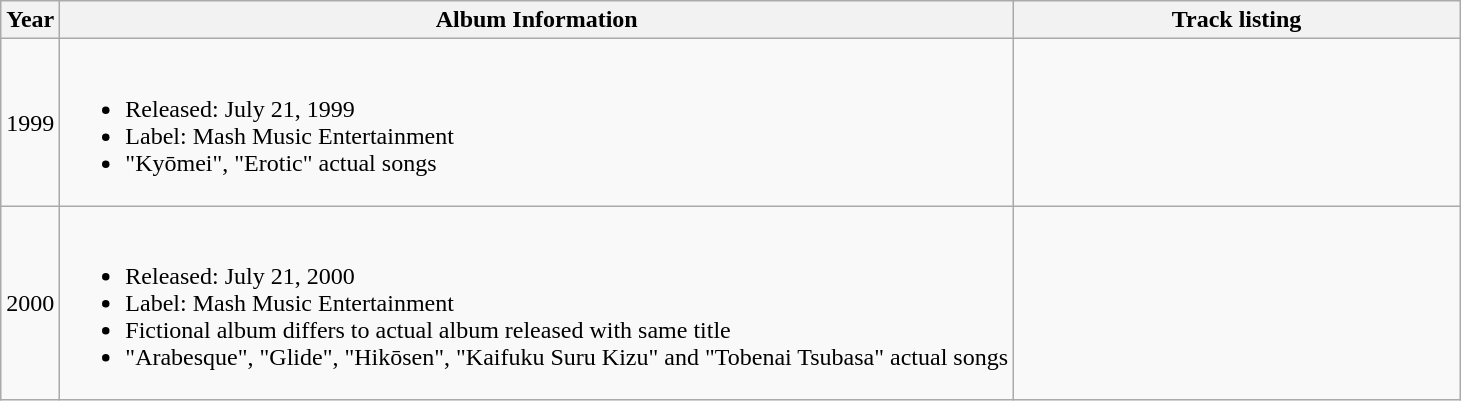<table class="wikitable">
<tr>
<th rowspan="1">Year</th>
<th rowspan="1">Album Information</th>
<th align="left" width="290px">Track listing</th>
</tr>
<tr>
<td align="center">1999</td>
<td><br><ul><li>Released: July 21, 1999</li><li>Label: Mash Music Entertainment</li><li>"Kyōmei", "Erotic" actual songs</li></ul></td>
<td></td>
</tr>
<tr>
<td align="center">2000</td>
<td><br><ul><li>Released: July 21, 2000</li><li>Label: Mash Music Entertainment</li><li>Fictional album differs to actual album released with same title</li><li>"Arabesque", "Glide", "Hikōsen", "Kaifuku Suru Kizu" and "Tobenai Tsubasa" actual songs</li></ul></td>
<td></td>
</tr>
</table>
